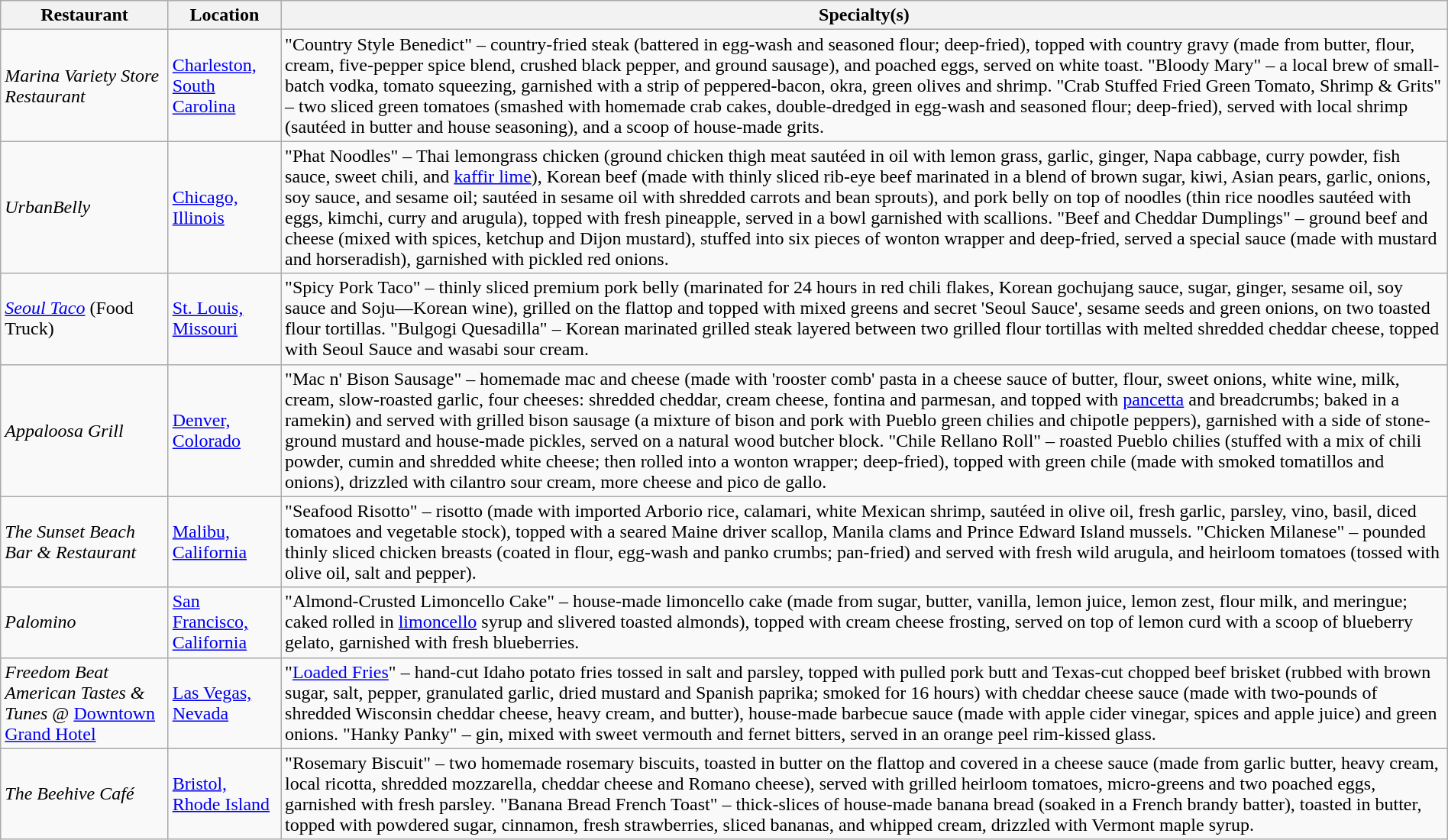<table class="wikitable" style="width:100%;">
<tr>
<th>Restaurant</th>
<th>Location</th>
<th>Specialty(s)</th>
</tr>
<tr>
<td><em>Marina Variety Store Restaurant</em></td>
<td><a href='#'>Charleston, South Carolina</a></td>
<td>"Country Style Benedict" – country-fried steak (battered in egg-wash and seasoned flour; deep-fried), topped with country gravy (made from butter, flour, cream, five-pepper spice blend, crushed black pepper, and ground sausage), and poached eggs, served on white toast. "Bloody Mary" – a local brew of small-batch vodka, tomato squeezing, garnished with a strip of peppered-bacon, okra, green olives and shrimp. "Crab Stuffed Fried Green Tomato, Shrimp & Grits" – two sliced green tomatoes (smashed with homemade crab cakes, double-dredged in egg-wash and seasoned flour; deep-fried), served with local shrimp (sautéed in butter and house seasoning), and a scoop of house-made grits.</td>
</tr>
<tr>
<td><em>UrbanBelly</em></td>
<td><a href='#'>Chicago, Illinois</a></td>
<td>"Phat Noodles" – Thai lemongrass chicken (ground chicken thigh meat sautéed in oil with lemon grass, garlic, ginger, Napa cabbage, curry powder, fish sauce, sweet chili, and <a href='#'>kaffir lime</a>), Korean beef (made with thinly sliced rib-eye beef marinated in a blend of brown sugar, kiwi, Asian pears, garlic, onions, soy sauce, and sesame oil; sautéed in sesame oil with shredded carrots and bean sprouts), and pork belly on top of noodles (thin rice noodles sautéed with eggs, kimchi, curry and arugula), topped with fresh pineapple, served in a bowl garnished with scallions. "Beef and Cheddar Dumplings" – ground beef and cheese (mixed with spices, ketchup and Dijon mustard), stuffed into six pieces of wonton wrapper and deep-fried, served a special sauce (made with mustard and horseradish), garnished with pickled red onions.</td>
</tr>
<tr>
<td><em><a href='#'>Seoul Taco</a></em> (Food Truck)</td>
<td><a href='#'>St. Louis, Missouri</a></td>
<td>"Spicy Pork Taco" – thinly sliced premium pork belly (marinated for 24 hours in red chili flakes, Korean gochujang sauce, sugar, ginger, sesame oil, soy sauce and Soju—Korean wine), grilled on the flattop and topped with mixed greens and secret 'Seoul Sauce', sesame seeds and green onions, on two toasted flour tortillas. "Bulgogi Quesadilla" – Korean marinated grilled steak layered between two grilled flour tortillas with melted shredded cheddar cheese, topped with Seoul Sauce and wasabi sour cream.</td>
</tr>
<tr>
<td><em>Appaloosa Grill</em></td>
<td><a href='#'>Denver, Colorado</a></td>
<td>"Mac n' Bison Sausage" – homemade mac and cheese (made with 'rooster comb' pasta in a cheese sauce of butter, flour, sweet onions, white wine, milk, cream, slow-roasted garlic, four cheeses: shredded cheddar, cream cheese, fontina and parmesan, and topped with <a href='#'>pancetta</a> and breadcrumbs; baked in a ramekin) and served with grilled bison sausage (a mixture of bison and pork with Pueblo green chilies and chipotle peppers), garnished with a side of stone-ground mustard and house-made pickles, served on a natural wood butcher block. "Chile Rellano Roll" – roasted Pueblo chilies (stuffed with a mix of chili powder, cumin and shredded white cheese; then rolled into a wonton wrapper; deep-fried), topped with green chile (made with smoked tomatillos and onions), drizzled with cilantro sour cream, more cheese and pico de gallo.</td>
</tr>
<tr>
<td><em>The Sunset Beach Bar & Restaurant</em></td>
<td><a href='#'>Malibu, California</a></td>
<td>"Seafood Risotto" – risotto (made with imported Arborio rice, calamari, white Mexican shrimp, sautéed in olive oil, fresh garlic, parsley, vino, basil, diced tomatoes and vegetable stock), topped with a seared Maine driver scallop, Manila clams and Prince Edward Island mussels. "Chicken Milanese" – pounded thinly sliced chicken breasts (coated in flour, egg-wash and panko crumbs; pan-fried) and served with fresh wild arugula, and heirloom tomatoes (tossed with olive oil, salt and pepper).</td>
</tr>
<tr>
<td><em>Palomino</em></td>
<td><a href='#'>San Francisco, California</a></td>
<td>"Almond-Crusted Limoncello Cake" – house-made limoncello cake (made from sugar, butter, vanilla, lemon juice, lemon zest, flour milk, and meringue; caked rolled in <a href='#'>limoncello</a> syrup and slivered toasted almonds), topped with cream cheese frosting, served on top of lemon curd with a scoop of blueberry gelato, garnished with fresh blueberries.</td>
</tr>
<tr>
<td><em>Freedom Beat American Tastes & Tunes</em> @ <a href='#'>Downtown Grand Hotel</a></td>
<td><a href='#'>Las Vegas, Nevada</a></td>
<td>"<a href='#'>Loaded Fries</a>" – hand-cut Idaho potato fries tossed in salt and parsley, topped with pulled pork butt and Texas-cut chopped beef brisket (rubbed with brown sugar, salt, pepper, granulated garlic, dried mustard and Spanish paprika; smoked for 16 hours) with cheddar cheese sauce (made with two-pounds of shredded Wisconsin cheddar cheese, heavy cream, and butter), house-made barbecue sauce (made with apple cider vinegar, spices and apple juice) and green onions. "Hanky Panky" – gin, mixed with sweet vermouth and fernet bitters, served in an orange peel rim-kissed glass.</td>
</tr>
<tr>
<td><em>The Beehive Café</em></td>
<td><a href='#'>Bristol, Rhode Island</a></td>
<td>"Rosemary Biscuit" – two homemade rosemary biscuits, toasted in butter on the flattop and covered in a cheese sauce (made from garlic butter, heavy cream, local ricotta, shredded mozzarella, cheddar cheese and Romano cheese), served with grilled heirloom tomatoes, micro-greens and two poached eggs, garnished with fresh parsley. "Banana Bread French Toast" – thick-slices of house-made banana bread (soaked in a French brandy batter), toasted in butter, topped with powdered sugar, cinnamon, fresh strawberries, sliced bananas, and whipped cream, drizzled with Vermont maple syrup.</td>
</tr>
</table>
